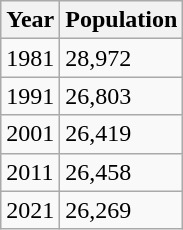<table class="wikitable">
<tr>
<th>Year</th>
<th>Population</th>
</tr>
<tr>
<td>1981</td>
<td>28,972</td>
</tr>
<tr>
<td>1991</td>
<td>26,803</td>
</tr>
<tr>
<td>2001</td>
<td>26,419</td>
</tr>
<tr>
<td>2011</td>
<td>26,458</td>
</tr>
<tr>
<td>2021</td>
<td>26,269</td>
</tr>
</table>
